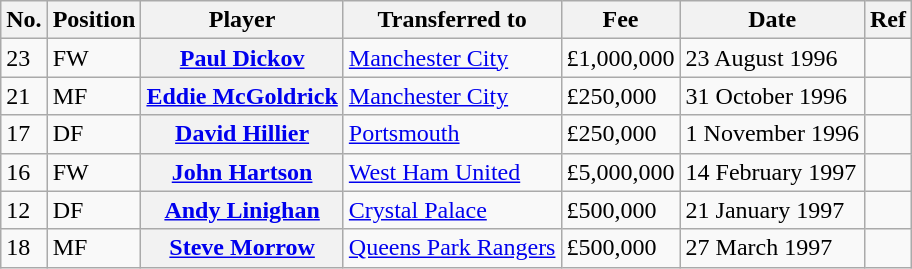<table class="wikitable plainrowheaders" style="text-align:center; text-align:left">
<tr>
<th scope="col">No.</th>
<th scope="col">Position</th>
<th scope="col">Player</th>
<th scope="col">Transferred to</th>
<th scope="col">Fee</th>
<th scope="col">Date</th>
<th scope="col">Ref</th>
</tr>
<tr>
<td>23</td>
<td>FW</td>
<th scope="row"><a href='#'>Paul Dickov</a></th>
<td><a href='#'>Manchester City</a></td>
<td>£1,000,000</td>
<td>23 August 1996</td>
<td></td>
</tr>
<tr>
<td>21</td>
<td>MF</td>
<th scope="row"><a href='#'>Eddie McGoldrick</a></th>
<td><a href='#'>Manchester City</a></td>
<td>£250,000</td>
<td>31 October 1996</td>
<td></td>
</tr>
<tr>
<td>17</td>
<td>DF</td>
<th scope="row"><a href='#'>David Hillier</a></th>
<td><a href='#'>Portsmouth</a></td>
<td>£250,000</td>
<td>1 November 1996</td>
<td></td>
</tr>
<tr>
<td>16</td>
<td>FW</td>
<th scope="row"><a href='#'>John Hartson</a></th>
<td><a href='#'>West Ham United</a></td>
<td>£5,000,000</td>
<td>14 February 1997</td>
<td></td>
</tr>
<tr>
<td>12</td>
<td>DF</td>
<th scope="row"><a href='#'>Andy Linighan</a></th>
<td><a href='#'>Crystal Palace</a></td>
<td>£500,000</td>
<td>21 January 1997</td>
<td></td>
</tr>
<tr>
<td>18</td>
<td>MF</td>
<th scope="row"><a href='#'>Steve Morrow</a></th>
<td><a href='#'>Queens Park Rangers</a></td>
<td>£500,000</td>
<td>27 March 1997</td>
<td></td>
</tr>
</table>
